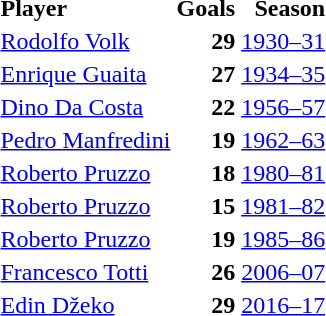<table>
<tr>
<th align="left">Player</th>
<th align="left">Goals</th>
<th align="right">Season</th>
</tr>
<tr>
<td> <a href='#'>Rodolfo Volk</a></td>
<td align="right"><strong>29</strong></td>
<td align="right"><a href='#'>1930–31</a></td>
</tr>
<tr>
<td>  <a href='#'>Enrique Guaita</a></td>
<td align="right"><strong>27</strong></td>
<td align="right"><a href='#'>1934–35</a></td>
</tr>
<tr>
<td>  <a href='#'>Dino Da Costa</a></td>
<td align="right"><strong>22</strong></td>
<td align="right"><a href='#'>1956–57</a></td>
</tr>
<tr>
<td>  <a href='#'>Pedro Manfredini</a></td>
<td align="right"><strong>19</strong></td>
<td align="right"><a href='#'>1962–63</a></td>
</tr>
<tr>
<td> <a href='#'>Roberto Pruzzo</a></td>
<td align="right"><strong>18</strong></td>
<td align="right"><a href='#'>1980–81</a></td>
</tr>
<tr>
<td> <a href='#'>Roberto Pruzzo</a></td>
<td align="right"><strong>15</strong></td>
<td align="right"><a href='#'>1981–82</a></td>
</tr>
<tr>
<td> <a href='#'>Roberto Pruzzo</a></td>
<td align="right"><strong>19</strong></td>
<td align="right"><a href='#'>1985–86</a></td>
</tr>
<tr>
<td> <a href='#'>Francesco Totti</a></td>
<td align="right"><strong>26</strong></td>
<td align="right"><a href='#'>2006–07</a></td>
</tr>
<tr>
<td> <a href='#'>Edin Džeko</a></td>
<td align="right"><strong>29</strong></td>
<td align="right"><a href='#'>2016–17</a></td>
</tr>
</table>
